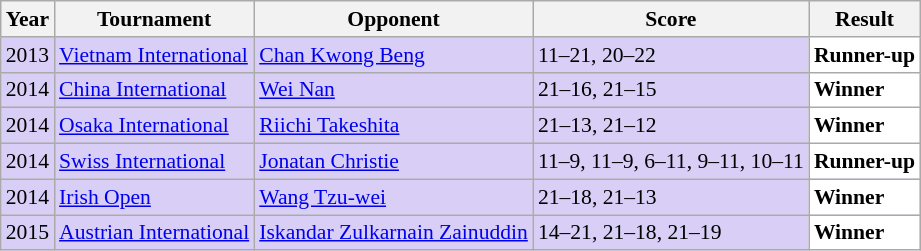<table class="sortable wikitable" style="font-size: 90%">
<tr>
<th>Year</th>
<th>Tournament</th>
<th>Opponent</th>
<th>Score</th>
<th>Result</th>
</tr>
<tr style="background:#D8CEF6">
<td align="center">2013</td>
<td align="left"><a href='#'>Vietnam International</a></td>
<td align="left"> <a href='#'>Chan Kwong Beng</a></td>
<td align="left">11–21, 20–22</td>
<td style="text-align:left; background:white"> <strong>Runner-up</strong></td>
</tr>
<tr style="background:#D8CEF6">
<td align="center">2014</td>
<td align="left"><a href='#'>China International</a></td>
<td align="left"> <a href='#'>Wei Nan</a></td>
<td align="left">21–16, 21–15</td>
<td style="text-align:left; background:white"> <strong>Winner</strong></td>
</tr>
<tr style="background:#D8CEF6">
<td align="center">2014</td>
<td align="left"><a href='#'>Osaka International</a></td>
<td align="left"> <a href='#'>Riichi Takeshita</a></td>
<td align="left">21–13, 21–12</td>
<td style="text-align:left; background:white"> <strong>Winner</strong></td>
</tr>
<tr style="background:#D8CEF6">
<td align="center">2014</td>
<td align="left"><a href='#'>Swiss International</a></td>
<td align="left"> <a href='#'>Jonatan Christie</a></td>
<td align="left">11–9, 11–9, 6–11, 9–11, 10–11</td>
<td style="text-align:left; background:white"> <strong>Runner-up</strong></td>
</tr>
<tr style="background:#D8CEF6">
<td align="center">2014</td>
<td align="left"><a href='#'>Irish Open</a></td>
<td align="left"> <a href='#'>Wang Tzu-wei</a></td>
<td align="left">21–18, 21–13</td>
<td style="text-align:left; background:white"> <strong>Winner</strong></td>
</tr>
<tr style="background:#D8CEF6">
<td align="center">2015</td>
<td align="left"><a href='#'>Austrian International</a></td>
<td align="left"> <a href='#'>Iskandar Zulkarnain Zainuddin</a></td>
<td align="left">14–21, 21–18, 21–19</td>
<td style="text-align:left; background:white"> <strong>Winner</strong></td>
</tr>
</table>
